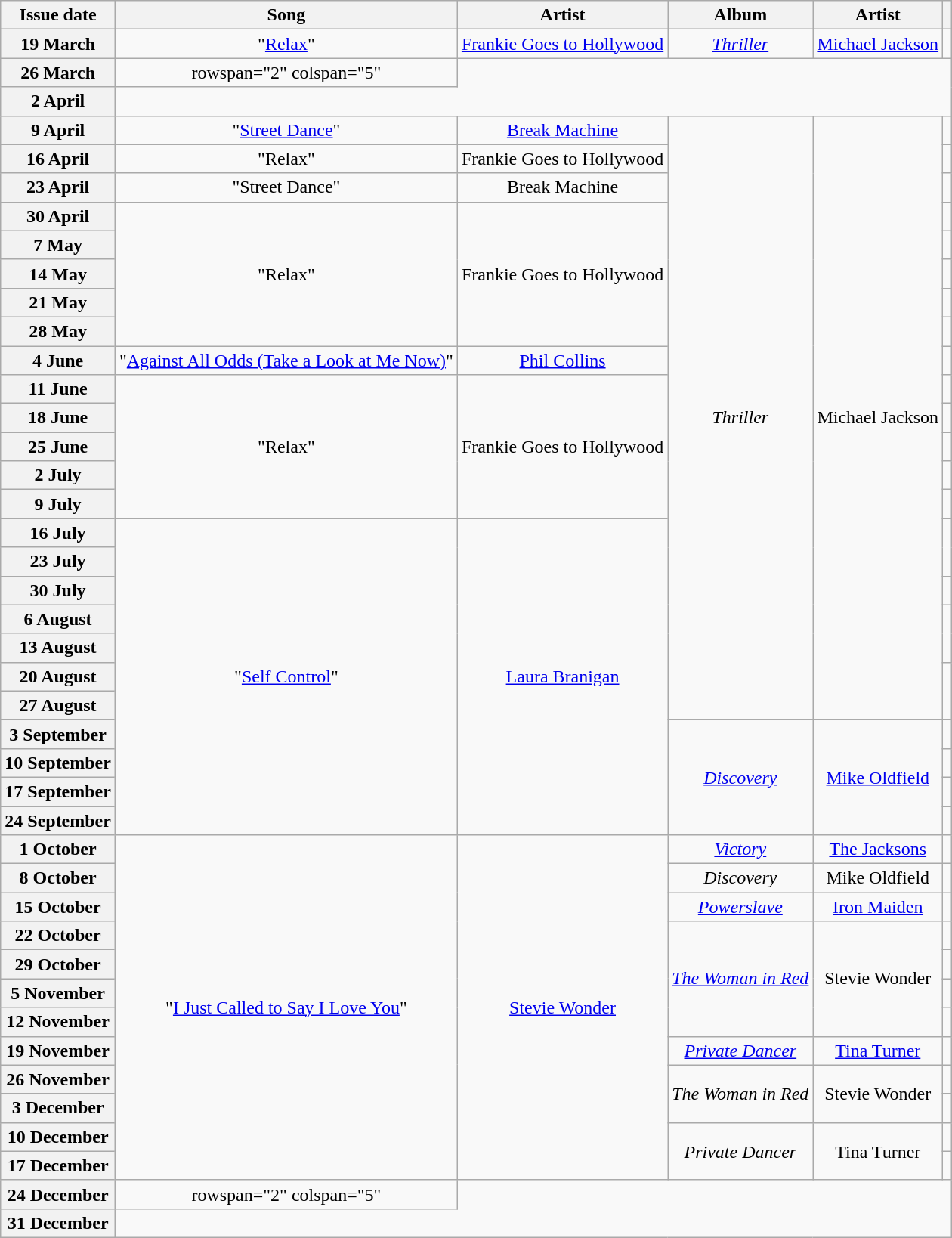<table class="wikitable plainrowheaders" style="text-align:center">
<tr>
<th scope="col">Issue date</th>
<th scope="col">Song</th>
<th scope="col">Artist</th>
<th scope="col">Album</th>
<th scope="col">Artist</th>
<th scope="col"></th>
</tr>
<tr>
<th scope="row">19 March</th>
<td>"<a href='#'>Relax</a>"</td>
<td><a href='#'>Frankie Goes to Hollywood</a></td>
<td><em><a href='#'>Thriller</a></em></td>
<td><a href='#'>Michael Jackson</a></td>
<td></td>
</tr>
<tr>
<th scope="row">26 March</th>
<td>rowspan="2" colspan="5" </td>
</tr>
<tr>
<th scope="row">2 April</th>
</tr>
<tr>
<th scope="row">9 April</th>
<td>"<a href='#'>Street Dance</a>"</td>
<td><a href='#'>Break Machine</a></td>
<td rowspan="21"><em>Thriller</em></td>
<td rowspan="21">Michael Jackson</td>
<td></td>
</tr>
<tr>
<th scope="row">16 April</th>
<td>"Relax"</td>
<td>Frankie Goes to Hollywood</td>
<td></td>
</tr>
<tr>
<th scope="row">23 April</th>
<td>"Street Dance"</td>
<td>Break Machine</td>
<td></td>
</tr>
<tr>
<th scope="row">30 April</th>
<td rowspan="5">"Relax"</td>
<td rowspan="5">Frankie Goes to Hollywood</td>
<td></td>
</tr>
<tr>
<th scope="row">7 May</th>
<td></td>
</tr>
<tr>
<th scope="row">14 May</th>
<td></td>
</tr>
<tr>
<th scope="row">21 May</th>
<td></td>
</tr>
<tr>
<th scope="row">28 May</th>
<td></td>
</tr>
<tr>
<th scope="row">4 June</th>
<td>"<a href='#'>Against All Odds (Take a Look at Me Now)</a>"</td>
<td><a href='#'>Phil Collins</a></td>
<td></td>
</tr>
<tr>
<th scope="row">11 June</th>
<td rowspan="5">"Relax"</td>
<td rowspan="5">Frankie Goes to Hollywood</td>
<td></td>
</tr>
<tr>
<th scope="row">18 June</th>
<td></td>
</tr>
<tr>
<th scope="row">25 June</th>
<td></td>
</tr>
<tr>
<th scope="row">2 July</th>
<td></td>
</tr>
<tr>
<th scope="row">9 July</th>
<td></td>
</tr>
<tr>
<th scope="row">16 July</th>
<td rowspan="11">"<a href='#'>Self Control</a>"</td>
<td rowspan="11"><a href='#'>Laura Branigan</a></td>
<td rowspan="2"></td>
</tr>
<tr>
<th scope="row">23 July</th>
</tr>
<tr>
<th scope="row">30 July</th>
<td></td>
</tr>
<tr>
<th scope="row">6 August</th>
<td rowspan="2"></td>
</tr>
<tr>
<th scope="row">13 August</th>
</tr>
<tr>
<th scope="row">20 August</th>
<td rowspan="2"></td>
</tr>
<tr>
<th scope="row">27 August</th>
</tr>
<tr>
<th scope="row">3 September</th>
<td rowspan="4"><em><a href='#'>Discovery</a></em></td>
<td rowspan="4"><a href='#'>Mike Oldfield</a></td>
<td></td>
</tr>
<tr>
<th scope="row">10 September</th>
<td></td>
</tr>
<tr>
<th scope="row">17 September</th>
<td></td>
</tr>
<tr>
<th scope="row">24 September</th>
<td></td>
</tr>
<tr>
<th scope="row">1 October</th>
<td rowspan="12">"<a href='#'>I Just Called to Say I Love You</a>"</td>
<td rowspan="12"><a href='#'>Stevie Wonder</a></td>
<td><em><a href='#'>Victory</a></em></td>
<td><a href='#'>The Jacksons</a></td>
<td></td>
</tr>
<tr>
<th scope="row">8 October</th>
<td><em>Discovery</em></td>
<td>Mike Oldfield</td>
<td></td>
</tr>
<tr>
<th scope="row">15 October</th>
<td><em><a href='#'>Powerslave</a></em></td>
<td><a href='#'>Iron Maiden</a></td>
<td></td>
</tr>
<tr>
<th scope="row">22 October</th>
<td rowspan="4"><em><a href='#'>The Woman in Red</a></em></td>
<td rowspan="4">Stevie Wonder</td>
<td></td>
</tr>
<tr>
<th scope="row">29 October</th>
<td></td>
</tr>
<tr>
<th scope="row">5 November</th>
<td></td>
</tr>
<tr>
<th scope="row">12 November</th>
<td></td>
</tr>
<tr>
<th scope="row">19 November</th>
<td><em><a href='#'>Private Dancer</a></em></td>
<td><a href='#'>Tina Turner</a></td>
<td></td>
</tr>
<tr>
<th scope="row">26 November</th>
<td rowspan="2"><em>The Woman in Red</em></td>
<td rowspan="2">Stevie Wonder</td>
<td></td>
</tr>
<tr>
<th scope="row">3 December</th>
<td></td>
</tr>
<tr>
<th scope="row">10 December</th>
<td rowspan="2"><em>Private Dancer</em></td>
<td rowspan="2">Tina Turner</td>
<td></td>
</tr>
<tr>
<th scope="row">17 December</th>
<td></td>
</tr>
<tr>
<th scope="row">24 December</th>
<td>rowspan="2" colspan="5" </td>
</tr>
<tr>
<th scope="row">31 December</th>
</tr>
</table>
